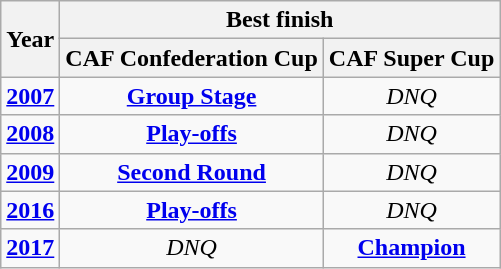<table Class="wikitable" style="text-align: center;">
<tr>
<th rowspan="2">Year</th>
<th colspan="7">Best finish</th>
</tr>
<tr>
<th>CAF Confederation Cup</th>
<th>CAF Super Cup</th>
</tr>
<tr>
<td><strong><a href='#'>2007</a></strong></td>
<td><strong><a href='#'>Group Stage</a></strong></td>
<td><em>DNQ</em></td>
</tr>
<tr>
<td><strong><a href='#'>2008</a></strong></td>
<td><strong><a href='#'>Play-offs</a></strong></td>
<td><em>DNQ</em></td>
</tr>
<tr>
<td><strong><a href='#'>2009</a></strong></td>
<td><strong><a href='#'>Second Round</a></strong></td>
<td><em>DNQ</em></td>
</tr>
<tr>
<td><strong><a href='#'>2016</a></strong></td>
<td><strong><a href='#'>Play-offs</a></strong></td>
<td><em>DNQ</em></td>
</tr>
<tr>
<td><strong><a href='#'>2017</a></strong></td>
<td><em>DNQ</em></td>
<td><strong><a href='#'>Champion</a></strong></td>
</tr>
</table>
